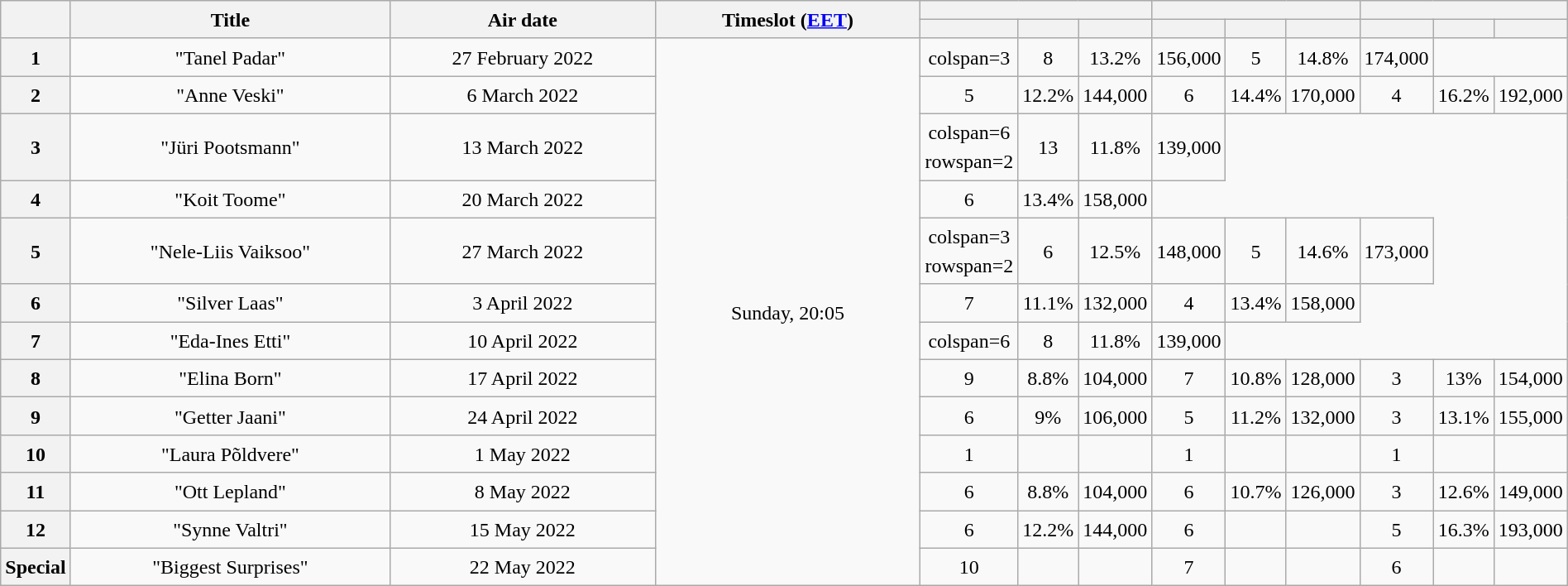<table class="sortable wikitable plainrowheaders mw-collapsible" style="text-align:center; line-height:23px; width:100%;">
<tr>
<th rowspan=2 class="unsortable"></th>
<th width=24% rowspan=2 class="unsortable">Title</th>
<th width=20% rowspan=2 class="unsortable">Air date</th>
<th width=20% rowspan=2 class="unsortable">Timeslot (<a href='#'>EET</a>)</th>
<th colspan=3></th>
<th colspan=3></th>
<th colspan=3></th>
</tr>
<tr>
<th class="unsortable"></th>
<th></th>
<th></th>
<th class="unsortable"></th>
<th></th>
<th></th>
<th class="unsortable"></th>
<th></th>
<th></th>
</tr>
<tr>
<th>1</th>
<td>"Tanel Padar"</td>
<td>27 February 2022</td>
<td rowspan="13">Sunday, 20:05</td>
<td>colspan=3 </td>
<td>8</td>
<td>13.2%</td>
<td>156,000</td>
<td>5</td>
<td>14.8%</td>
<td>174,000</td>
</tr>
<tr>
<th>2</th>
<td>"Anne Veski"</td>
<td>6 March 2022</td>
<td>5</td>
<td>12.2%</td>
<td>144,000</td>
<td>6</td>
<td>14.4%</td>
<td>170,000</td>
<td>4</td>
<td>16.2%</td>
<td>192,000</td>
</tr>
<tr>
<th>3</th>
<td>"Jüri Pootsmann"</td>
<td>13 March 2022</td>
<td>colspan=6 rowspan=2 </td>
<td>13</td>
<td>11.8%</td>
<td>139,000</td>
</tr>
<tr>
<th>4</th>
<td>"Koit Toome"</td>
<td>20 March 2022</td>
<td>6</td>
<td>13.4%</td>
<td>158,000</td>
</tr>
<tr>
<th>5</th>
<td>"Nele-Liis Vaiksoo"</td>
<td>27 March 2022</td>
<td>colspan=3 rowspan=2 </td>
<td>6</td>
<td>12.5%</td>
<td>148,000</td>
<td>5</td>
<td>14.6%</td>
<td>173,000</td>
</tr>
<tr>
<th>6</th>
<td>"Silver Laas"</td>
<td>3 April 2022</td>
<td>7</td>
<td>11.1%</td>
<td>132,000</td>
<td>4</td>
<td>13.4%</td>
<td>158,000</td>
</tr>
<tr>
<th>7</th>
<td>"Eda-Ines Etti"</td>
<td>10 April 2022</td>
<td>colspan=6 </td>
<td>8</td>
<td>11.8%</td>
<td>139,000</td>
</tr>
<tr>
<th>8</th>
<td>"Elina Born"</td>
<td>17 April 2022</td>
<td>9</td>
<td>8.8%</td>
<td>104,000</td>
<td>7</td>
<td>10.8%</td>
<td>128,000</td>
<td>3</td>
<td>13%</td>
<td>154,000</td>
</tr>
<tr>
<th>9</th>
<td>"Getter Jaani"</td>
<td>24 April 2022</td>
<td>6</td>
<td>9%</td>
<td>106,000</td>
<td>5</td>
<td>11.2%</td>
<td>132,000</td>
<td>3</td>
<td>13.1%</td>
<td>155,000</td>
</tr>
<tr>
<th>10</th>
<td>"Laura Põldvere"</td>
<td>1 May 2022</td>
<td>1</td>
<td></td>
<td></td>
<td>1</td>
<td></td>
<td></td>
<td>1</td>
<td></td>
<td></td>
</tr>
<tr>
<th>11</th>
<td>"Ott Lepland"</td>
<td>8 May 2022</td>
<td>6</td>
<td>8.8%</td>
<td>104,000</td>
<td>6</td>
<td>10.7%</td>
<td>126,000</td>
<td>3</td>
<td>12.6%</td>
<td>149,000</td>
</tr>
<tr>
<th>12</th>
<td>"Synne Valtri"</td>
<td>15 May 2022</td>
<td>6</td>
<td>12.2%</td>
<td>144,000</td>
<td>6</td>
<td></td>
<td></td>
<td>5</td>
<td>16.3%</td>
<td>193,000</td>
</tr>
<tr>
<th>Special</th>
<td>"Biggest Surprises"</td>
<td>22 May 2022</td>
<td>10</td>
<td></td>
<td></td>
<td>7</td>
<td></td>
<td></td>
<td>6</td>
<td></td>
<td></td>
</tr>
</table>
